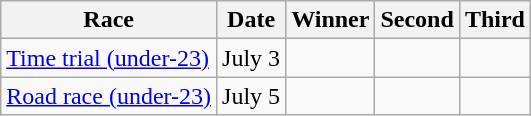<table class="wikitable">
<tr>
<th>Race</th>
<th>Date</th>
<th>Winner</th>
<th>Second</th>
<th>Third</th>
</tr>
<tr>
<td><a href='#'>Time trial (under-23)</a></td>
<td>July 3</td>
<td></td>
<td></td>
<td></td>
</tr>
<tr>
<td><a href='#'>Road race (under-23)</a></td>
<td>July 5</td>
<td></td>
<td></td>
<td></td>
</tr>
</table>
